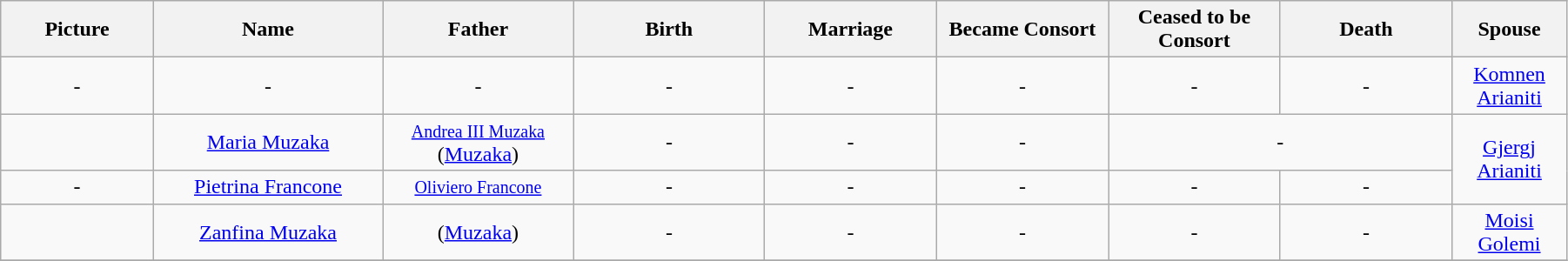<table width=95% class="wikitable">
<tr>
<th width = "8%">Picture</th>
<th width = "12%">Name</th>
<th width = "10%">Father</th>
<th width = "10%">Birth</th>
<th width = "9%">Marriage</th>
<th width = "9%">Became Consort</th>
<th width = "9%">Ceased to be Consort</th>
<th width = "9%">Death</th>
<th width = "6%">Spouse</th>
</tr>
<tr>
<td align="center">-</td>
<td align="center">-</td>
<td align="center">-</td>
<td align="center">-</td>
<td align="center">-</td>
<td align="center">-</td>
<td align="center">-</td>
<td align="center">-</td>
<td align="center"><a href='#'>Komnen Arianiti</a></td>
</tr>
<tr>
<td align="center"></td>
<td align="center"><a href='#'>Maria Muzaka</a></td>
<td align=center><small><a href='#'>Andrea III Muzaka</a></small><br>(<a href='#'>Muzaka</a>)</td>
<td align="center">-</td>
<td align="center">-</td>
<td align="center">-</td>
<td align="center" colspan="2">-</td>
<td align="center" rowspan="2"><a href='#'>Gjergj Arianiti</a></td>
</tr>
<tr>
<td align="center">-</td>
<td align="center"><a href='#'>Pietrina Francone</a></td>
<td align=center><small><a href='#'>Oliviero Francone</a></small><br></td>
<td align="center">-</td>
<td align="center">-</td>
<td align="center">-</td>
<td align="center">-</td>
<td align="center">-</td>
</tr>
<tr>
<td align="center"></td>
<td align="center"><a href='#'>Zanfina Muzaka </a></td>
<td align=center>(<a href='#'>Muzaka</a>)</td>
<td align="center">-</td>
<td align="center">-</td>
<td align="center">-</td>
<td align="center">-</td>
<td align="center">-</td>
<td align="center"><a href='#'>Moisi Golemi</a></td>
</tr>
<tr>
</tr>
</table>
